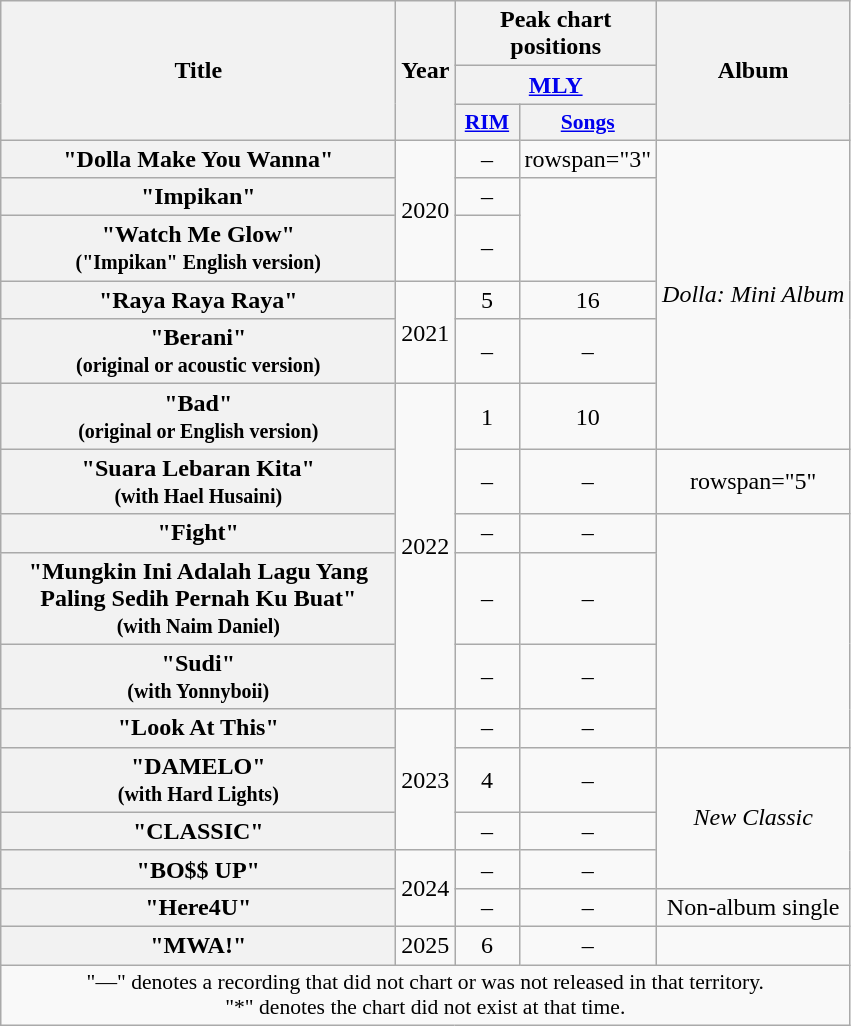<table class="wikitable plainrowheaders" style="text-align:center;">
<tr>
<th rowspan="3" scope="col" style="width:16em;">Title</th>
<th rowspan="3" scope="col" style="width:2em;">Year</th>
<th colspan="2" scope="col" style="width:6em;">Peak chart positions</th>
<th rowspan="3" scope="col">Album</th>
</tr>
<tr>
<th colspan="2"><a href='#'>MLY</a></th>
</tr>
<tr>
<th scope="col" style="width:2.5em;font-size:90%;"><a href='#'>RIM</a><br> </th>
<th scope="col" style="font-size:90%; width:3em"><a href='#'>Songs</a><br></th>
</tr>
<tr>
<th scope="row">"Dolla Make You Wanna"</th>
<td rowspan="3">2020</td>
<td>–</td>
<td>rowspan="3" </td>
<td rowspan="6"><em>Dolla: Mini Album</em></td>
</tr>
<tr>
<th scope="row">"Impikan"</th>
<td>–</td>
</tr>
<tr>
<th scope="row">"Watch Me Glow"<br><small>("Impikan" English version)</small></th>
<td>–</td>
</tr>
<tr>
<th scope="row">"Raya Raya Raya"</th>
<td rowspan="2">2021</td>
<td>5</td>
<td>16</td>
</tr>
<tr>
<th scope="row">"Berani"<br><small>(original or acoustic version)</small></th>
<td>–</td>
<td>–</td>
</tr>
<tr>
<th scope="row">"Bad"<br><small>(original or English version)</small></th>
<td rowspan="5">2022</td>
<td>1</td>
<td>10</td>
</tr>
<tr>
<th scope="row">"Suara Lebaran Kita"<br><small>(with Hael Husaini)</small></th>
<td>–</td>
<td>–</td>
<td>rowspan="5"</td>
</tr>
<tr>
<th scope="row">"Fight"</th>
<td>–</td>
<td>–</td>
</tr>
<tr>
<th scope="row">"Mungkin Ini Adalah Lagu Yang Paling Sedih Pernah Ku Buat"<br><small>(with Naim Daniel)</small></th>
<td>–</td>
<td>–</td>
</tr>
<tr>
<th scope="row">"Sudi"<br><small>(with Yonnyboii)</small></th>
<td>–</td>
<td>–</td>
</tr>
<tr>
<th scope="row">"Look At This"</th>
<td rowspan="3">2023</td>
<td>–</td>
<td>–</td>
</tr>
<tr>
<th scope="row">"DAMELO"<br><small>(with Hard Lights)</small></th>
<td>4</td>
<td>–</td>
<td rowspan="3"><em>New Classic</em></td>
</tr>
<tr>
<th scope="row">"CLASSIC"</th>
<td>–</td>
<td>–</td>
</tr>
<tr>
<th scope="row">"BO$$ UP"</th>
<td rowspan="2">2024</td>
<td>–</td>
<td>–</td>
</tr>
<tr>
<th scope="row">"Here4U"</th>
<td>–</td>
<td>–</td>
<td>Non-album single</td>
</tr>
<tr>
<th scope="row">"MWA!"</th>
<td>2025</td>
<td>6</td>
<td>–</td>
</tr>
<tr>
<td colspan="5" style="font-size:90%">"—" denotes a recording that did not chart or was not released in that territory.<br>"*" denotes the chart did not exist at that time.</td>
</tr>
</table>
